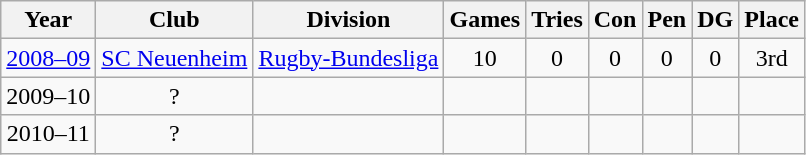<table class="wikitable">
<tr>
<th>Year</th>
<th>Club</th>
<th>Division</th>
<th>Games</th>
<th>Tries</th>
<th>Con</th>
<th>Pen</th>
<th>DG</th>
<th>Place</th>
</tr>
<tr align="center">
<td><a href='#'>2008–09</a></td>
<td><a href='#'>SC Neuenheim</a></td>
<td><a href='#'>Rugby-Bundesliga</a></td>
<td>10</td>
<td>0</td>
<td>0</td>
<td>0</td>
<td>0</td>
<td>3rd</td>
</tr>
<tr align="center">
<td>2009–10</td>
<td>?</td>
<td></td>
<td></td>
<td></td>
<td></td>
<td></td>
<td></td>
<td></td>
</tr>
<tr align="center">
<td>2010–11</td>
<td>?</td>
<td></td>
<td></td>
<td></td>
<td></td>
<td></td>
<td></td>
<td></td>
</tr>
</table>
